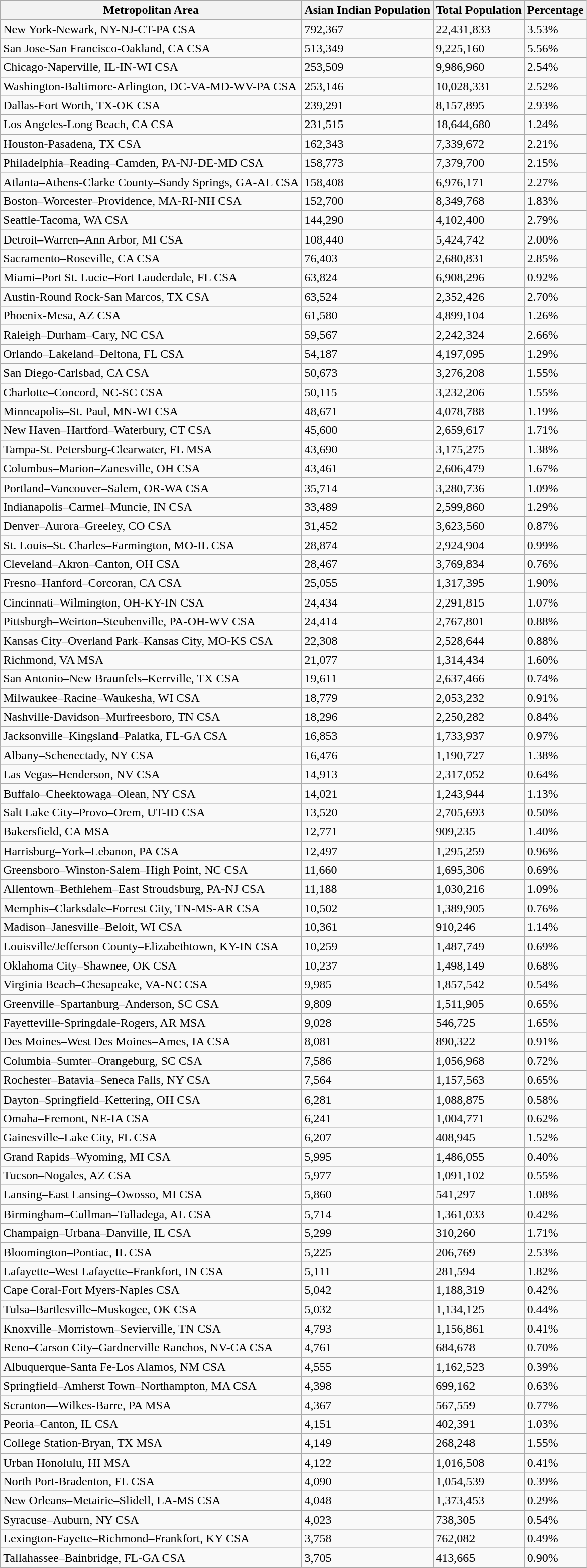<table class="wikitable sortable">
<tr>
<th><strong>Metropolitan Area</strong></th>
<th><strong>Asian Indian Population</strong></th>
<th><strong>Total Population</strong></th>
<th><strong>Percentage</strong></th>
</tr>
<tr>
<td>New York-Newark, NY-NJ-CT-PA CSA</td>
<td>792,367</td>
<td>22,431,833</td>
<td>3.53%</td>
</tr>
<tr>
<td>San Jose-San Francisco-Oakland, CA CSA</td>
<td>513,349</td>
<td>9,225,160</td>
<td>5.56%</td>
</tr>
<tr>
<td>Chicago-Naperville, IL-IN-WI CSA</td>
<td>253,509</td>
<td>9,986,960</td>
<td>2.54%</td>
</tr>
<tr>
<td>Washington-Baltimore-Arlington, DC-VA-MD-WV-PA CSA</td>
<td>253,146</td>
<td>10,028,331</td>
<td>2.52%</td>
</tr>
<tr>
<td>Dallas-Fort Worth, TX-OK CSA</td>
<td>239,291</td>
<td>8,157,895</td>
<td>2.93%</td>
</tr>
<tr>
<td>Los Angeles-Long Beach, CA CSA</td>
<td>231,515</td>
<td>18,644,680</td>
<td>1.24%</td>
</tr>
<tr>
<td>Houston-Pasadena, TX CSA</td>
<td>162,343</td>
<td>7,339,672</td>
<td>2.21%</td>
</tr>
<tr>
<td>Philadelphia–Reading–Camden, PA-NJ-DE-MD CSA</td>
<td>158,773</td>
<td>7,379,700</td>
<td>2.15%</td>
</tr>
<tr>
<td>Atlanta–Athens-Clarke County–Sandy Springs, GA-AL CSA</td>
<td>158,408</td>
<td>6,976,171</td>
<td>2.27%</td>
</tr>
<tr>
<td>Boston–Worcester–Providence, MA-RI-NH CSA</td>
<td>152,700</td>
<td>8,349,768</td>
<td>1.83%</td>
</tr>
<tr>
<td>Seattle-Tacoma, WA CSA</td>
<td>144,290</td>
<td>4,102,400</td>
<td>2.79%</td>
</tr>
<tr>
<td>Detroit–Warren–Ann Arbor, MI CSA</td>
<td>108,440</td>
<td>5,424,742</td>
<td>2.00%</td>
</tr>
<tr>
<td>Sacramento–Roseville, CA CSA</td>
<td>76,403</td>
<td>2,680,831</td>
<td>2.85%</td>
</tr>
<tr>
<td>Miami–Port St. Lucie–Fort Lauderdale, FL CSA</td>
<td>63,824</td>
<td>6,908,296</td>
<td>0.92%</td>
</tr>
<tr>
<td>Austin-Round Rock-San Marcos, TX CSA</td>
<td>63,524</td>
<td>2,352,426</td>
<td>2.70%</td>
</tr>
<tr>
<td>Phoenix-Mesa, AZ CSA</td>
<td>61,580</td>
<td>4,899,104</td>
<td>1.26%</td>
</tr>
<tr>
<td>Raleigh–Durham–Cary, NC CSA</td>
<td>59,567</td>
<td>2,242,324</td>
<td>2.66%</td>
</tr>
<tr>
<td>Orlando–Lakeland–Deltona, FL CSA</td>
<td>54,187</td>
<td>4,197,095</td>
<td>1.29%</td>
</tr>
<tr>
<td>San Diego-Carlsbad, CA CSA</td>
<td>50,673</td>
<td>3,276,208</td>
<td>1.55%</td>
</tr>
<tr>
<td>Charlotte–Concord, NC-SC CSA</td>
<td>50,115</td>
<td>3,232,206</td>
<td>1.55%</td>
</tr>
<tr>
<td>Minneapolis–St. Paul, MN-WI CSA</td>
<td>48,671</td>
<td>4,078,788</td>
<td>1.19%</td>
</tr>
<tr>
<td>New Haven–Hartford–Waterbury, CT CSA</td>
<td>45,600</td>
<td>2,659,617</td>
<td>1.71%</td>
</tr>
<tr>
<td>Tampa-St. Petersburg-Clearwater, FL MSA</td>
<td>43,690</td>
<td>3,175,275</td>
<td>1.38%</td>
</tr>
<tr>
<td>Columbus–Marion–Zanesville, OH CSA</td>
<td>43,461</td>
<td>2,606,479</td>
<td>1.67%</td>
</tr>
<tr>
<td>Portland–Vancouver–Salem, OR-WA CSA</td>
<td>35,714</td>
<td>3,280,736</td>
<td>1.09%</td>
</tr>
<tr>
<td>Indianapolis–Carmel–Muncie, IN CSA</td>
<td>33,489</td>
<td>2,599,860</td>
<td>1.29%</td>
</tr>
<tr>
<td>Denver–Aurora–Greeley, CO CSA</td>
<td>31,452</td>
<td>3,623,560</td>
<td>0.87%</td>
</tr>
<tr>
<td>St. Louis–St. Charles–Farmington, MO-IL CSA</td>
<td>28,874</td>
<td>2,924,904</td>
<td>0.99%</td>
</tr>
<tr>
<td>Cleveland–Akron–Canton, OH CSA</td>
<td>28,467</td>
<td>3,769,834</td>
<td>0.76%</td>
</tr>
<tr>
<td>Fresno–Hanford–Corcoran, CA CSA</td>
<td>25,055</td>
<td>1,317,395</td>
<td>1.90%</td>
</tr>
<tr>
<td>Cincinnati–Wilmington, OH-KY-IN CSA</td>
<td>24,434</td>
<td>2,291,815</td>
<td>1.07%</td>
</tr>
<tr>
<td>Pittsburgh–Weirton–Steubenville, PA-OH-WV CSA</td>
<td>24,414</td>
<td>2,767,801</td>
<td>0.88%</td>
</tr>
<tr>
<td>Kansas City–Overland Park–Kansas City, MO-KS CSA</td>
<td>22,308</td>
<td>2,528,644</td>
<td>0.88%</td>
</tr>
<tr>
<td>Richmond, VA MSA</td>
<td>21,077</td>
<td>1,314,434</td>
<td>1.60%</td>
</tr>
<tr>
<td>San Antonio–New Braunfels–Kerrville, TX CSA</td>
<td>19,611</td>
<td>2,637,466</td>
<td>0.74%</td>
</tr>
<tr>
<td>Milwaukee–Racine–Waukesha, WI CSA</td>
<td>18,779</td>
<td>2,053,232</td>
<td>0.91%</td>
</tr>
<tr>
<td>Nashville-Davidson–Murfreesboro, TN CSA</td>
<td>18,296</td>
<td>2,250,282</td>
<td>0.84%</td>
</tr>
<tr>
<td>Jacksonville–Kingsland–Palatka, FL-GA CSA</td>
<td>16,853</td>
<td>1,733,937</td>
<td>0.97%</td>
</tr>
<tr>
<td>Albany–Schenectady, NY CSA</td>
<td>16,476</td>
<td>1,190,727</td>
<td>1.38%</td>
</tr>
<tr>
<td>Las Vegas–Henderson, NV CSA</td>
<td>14,913</td>
<td>2,317,052</td>
<td>0.64%</td>
</tr>
<tr>
<td>Buffalo–Cheektowaga–Olean, NY CSA</td>
<td>14,021</td>
<td>1,243,944</td>
<td>1.13%</td>
</tr>
<tr>
<td>Salt Lake City–Provo–Orem, UT-ID CSA</td>
<td>13,520</td>
<td>2,705,693</td>
<td>0.50%</td>
</tr>
<tr>
<td>Bakersfield, CA MSA</td>
<td>12,771</td>
<td>909,235</td>
<td>1.40%</td>
</tr>
<tr>
<td>Harrisburg–York–Lebanon, PA CSA</td>
<td>12,497</td>
<td>1,295,259</td>
<td>0.96%</td>
</tr>
<tr>
<td>Greensboro–Winston-Salem–High Point, NC CSA</td>
<td>11,660</td>
<td>1,695,306</td>
<td>0.69%</td>
</tr>
<tr>
<td>Allentown–Bethlehem–East Stroudsburg, PA-NJ CSA</td>
<td>11,188</td>
<td>1,030,216</td>
<td>1.09%</td>
</tr>
<tr>
<td>Memphis–Clarksdale–Forrest City, TN-MS-AR CSA</td>
<td>10,502</td>
<td>1,389,905</td>
<td>0.76%</td>
</tr>
<tr>
<td>Madison–Janesville–Beloit, WI CSA</td>
<td>10,361</td>
<td>910,246</td>
<td>1.14%</td>
</tr>
<tr>
<td>Louisville/Jefferson County–Elizabethtown, KY-IN CSA</td>
<td>10,259</td>
<td>1,487,749</td>
<td>0.69%</td>
</tr>
<tr>
<td>Oklahoma City–Shawnee, OK CSA</td>
<td>10,237</td>
<td>1,498,149</td>
<td>0.68%</td>
</tr>
<tr>
<td>Virginia Beach–Chesapeake, VA-NC CSA</td>
<td>9,985</td>
<td>1,857,542</td>
<td>0.54%</td>
</tr>
<tr>
<td>Greenville–Spartanburg–Anderson, SC CSA</td>
<td>9,809</td>
<td>1,511,905</td>
<td>0.65%</td>
</tr>
<tr>
<td>Fayetteville-Springdale-Rogers, AR MSA</td>
<td>9,028</td>
<td>546,725</td>
<td>1.65%</td>
</tr>
<tr>
<td>Des Moines–West Des Moines–Ames, IA CSA</td>
<td>8,081</td>
<td>890,322</td>
<td>0.91%</td>
</tr>
<tr>
<td>Columbia–Sumter–Orangeburg, SC CSA</td>
<td>7,586</td>
<td>1,056,968</td>
<td>0.72%</td>
</tr>
<tr>
<td>Rochester–Batavia–Seneca Falls, NY CSA</td>
<td>7,564</td>
<td>1,157,563</td>
<td>0.65%</td>
</tr>
<tr>
<td>Dayton–Springfield–Kettering, OH CSA</td>
<td>6,281</td>
<td>1,088,875</td>
<td>0.58%</td>
</tr>
<tr>
<td>Omaha–Fremont, NE-IA CSA</td>
<td>6,241</td>
<td>1,004,771</td>
<td>0.62%</td>
</tr>
<tr>
<td>Gainesville–Lake City, FL CSA</td>
<td>6,207</td>
<td>408,945</td>
<td>1.52%</td>
</tr>
<tr>
<td>Grand Rapids–Wyoming, MI CSA</td>
<td>5,995</td>
<td>1,486,055</td>
<td>0.40%</td>
</tr>
<tr>
<td>Tucson–Nogales, AZ CSA</td>
<td>5,977</td>
<td>1,091,102</td>
<td>0.55%</td>
</tr>
<tr>
<td>Lansing–East Lansing–Owosso, MI CSA</td>
<td>5,860</td>
<td>541,297</td>
<td>1.08%</td>
</tr>
<tr>
<td>Birmingham–Cullman–Talladega, AL CSA</td>
<td>5,714</td>
<td>1,361,033</td>
<td>0.42%</td>
</tr>
<tr>
<td>Champaign–Urbana–Danville, IL CSA</td>
<td>5,299</td>
<td>310,260</td>
<td>1.71%</td>
</tr>
<tr>
<td>Bloomington–Pontiac, IL CSA</td>
<td>5,225</td>
<td>206,769</td>
<td>2.53%</td>
</tr>
<tr>
<td>Lafayette–West Lafayette–Frankfort, IN CSA</td>
<td>5,111</td>
<td>281,594</td>
<td>1.82%</td>
</tr>
<tr>
<td>Cape Coral-Fort Myers-Naples CSA</td>
<td>5,042</td>
<td>1,188,319</td>
<td>0.42%</td>
</tr>
<tr>
<td>Tulsa–Bartlesville–Muskogee, OK CSA</td>
<td>5,032</td>
<td>1,134,125</td>
<td>0.44%</td>
</tr>
<tr>
<td>Knoxville–Morristown–Sevierville, TN CSA</td>
<td>4,793</td>
<td>1,156,861</td>
<td>0.41%</td>
</tr>
<tr>
<td>Reno–Carson City–Gardnerville Ranchos, NV-CA CSA</td>
<td>4,761</td>
<td>684,678</td>
<td>0.70%</td>
</tr>
<tr>
<td>Albuquerque-Santa Fe-Los Alamos, NM CSA</td>
<td>4,555</td>
<td>1,162,523</td>
<td>0.39%</td>
</tr>
<tr>
<td>Springfield–Amherst Town–Northampton, MA CSA</td>
<td>4,398</td>
<td>699,162</td>
<td>0.63%</td>
</tr>
<tr>
<td>Scranton—Wilkes-Barre, PA MSA</td>
<td>4,367</td>
<td>567,559</td>
<td>0.77%</td>
</tr>
<tr>
<td>Peoria–Canton, IL CSA</td>
<td>4,151</td>
<td>402,391</td>
<td>1.03%</td>
</tr>
<tr>
<td>College Station-Bryan, TX MSA</td>
<td>4,149</td>
<td>268,248</td>
<td>1.55%</td>
</tr>
<tr>
<td>Urban Honolulu, HI MSA</td>
<td>4,122</td>
<td>1,016,508</td>
<td>0.41%</td>
</tr>
<tr>
<td>North Port-Bradenton, FL CSA</td>
<td>4,090</td>
<td>1,054,539</td>
<td>0.39%</td>
</tr>
<tr>
<td>New Orleans–Metairie–Slidell, LA-MS CSA</td>
<td>4,048</td>
<td>1,373,453</td>
<td>0.29%</td>
</tr>
<tr>
<td>Syracuse–Auburn, NY CSA</td>
<td>4,023</td>
<td>738,305</td>
<td>0.54%</td>
</tr>
<tr>
<td>Lexington-Fayette–Richmond–Frankfort, KY CSA</td>
<td>3,758</td>
<td>762,082</td>
<td>0.49%</td>
</tr>
<tr>
<td>Tallahassee–Bainbridge, FL-GA CSA</td>
<td>3,705</td>
<td>413,665</td>
<td>0.90%</td>
</tr>
<tr>
</tr>
</table>
